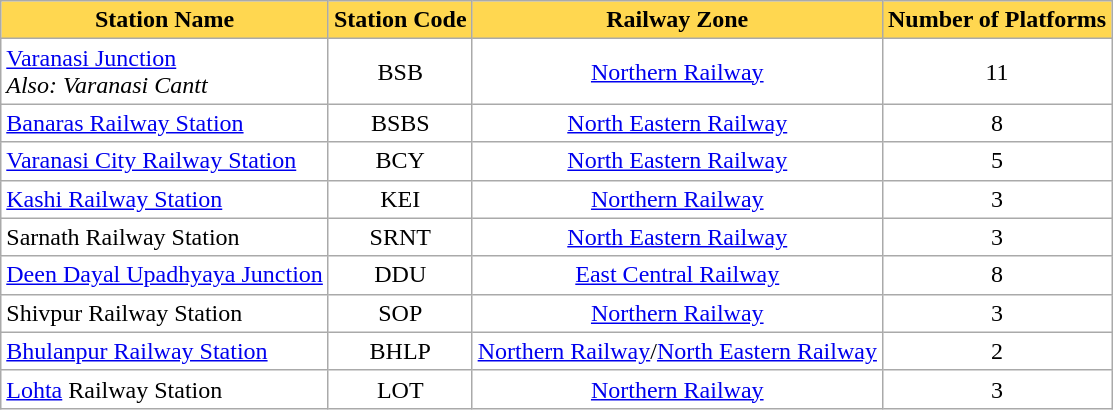<table class="wikitable sortable" style="background:#fff;">
<tr>
<th style="background:#ffd750;">Station Name</th>
<th style="background:#ffd750;">Station Code</th>
<th style="background:#ffd750;">Railway Zone</th>
<th style="background:#ffd750;">Number of Platforms</th>
</tr>
<tr>
<td><a href='#'>Varanasi Junction</a><br><em>Also: Varanasi Cantt</em></td>
<td style="text-align:center;">BSB</td>
<td style="text-align:center;"><a href='#'>Northern Railway</a></td>
<td style="text-align:center;">11</td>
</tr>
<tr>
<td><a href='#'>Banaras Railway Station</a></td>
<td style="text-align:center;">BSBS</td>
<td style="text-align:center;"><a href='#'>North Eastern Railway</a></td>
<td style="text-align:center;">8</td>
</tr>
<tr>
<td><a href='#'>Varanasi City Railway Station</a></td>
<td style="text-align:center;">BCY</td>
<td style="text-align:center;"><a href='#'>North Eastern Railway</a></td>
<td style="text-align:center;">5</td>
</tr>
<tr>
<td><a href='#'>Kashi Railway Station</a></td>
<td style="text-align:center;">KEI</td>
<td style="text-align:center;"><a href='#'>Northern Railway</a></td>
<td style="text-align:center;">3</td>
</tr>
<tr>
<td>Sarnath Railway Station</td>
<td style="text-align:center;">SRNT</td>
<td style="text-align:center;"><a href='#'>North Eastern Railway</a></td>
<td style="text-align:center;">3</td>
</tr>
<tr>
<td><a href='#'>Deen Dayal Upadhyaya Junction</a></td>
<td style="text-align:center;">DDU</td>
<td style="text-align:center;"><a href='#'>East Central Railway</a></td>
<td style="text-align:center;">8</td>
</tr>
<tr>
<td>Shivpur Railway Station</td>
<td style="text-align:center;">SOP</td>
<td style="text-align:center;"><a href='#'>Northern Railway</a></td>
<td style="text-align:center;">3</td>
</tr>
<tr>
<td><a href='#'>Bhulanpur Railway Station</a></td>
<td style="text-align:center;">BHLP</td>
<td style="text-align:center;"><a href='#'>Northern Railway</a>/<a href='#'>North Eastern Railway</a></td>
<td style="text-align:center;">2</td>
</tr>
<tr>
<td><a href='#'>Lohta</a> Railway Station</td>
<td style="text-align:center;">LOT</td>
<td style="text-align:center;"><a href='#'>Northern Railway</a></td>
<td style="text-align:center;">3</td>
</tr>
</table>
